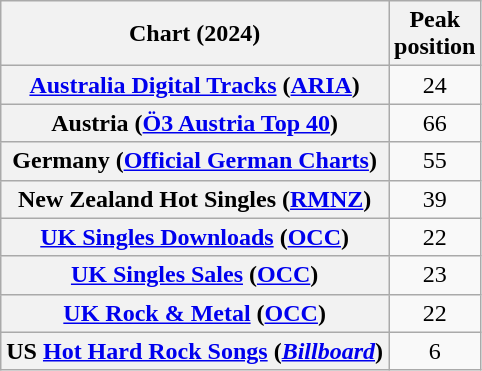<table class="wikitable sortable plainrowheaders" style="text-align:center">
<tr>
<th scope="col">Chart (2024)</th>
<th scope="col">Peak<br>position</th>
</tr>
<tr>
<th scope="row"><a href='#'>Australia Digital Tracks</a> (<a href='#'>ARIA</a>)</th>
<td>24</td>
</tr>
<tr>
<th scope="row">Austria (<a href='#'>Ö3 Austria Top 40</a>)</th>
<td>66</td>
</tr>
<tr>
<th scope="row">Germany (<a href='#'>Official German Charts</a>)</th>
<td>55</td>
</tr>
<tr>
<th scope="row">New Zealand Hot Singles (<a href='#'>RMNZ</a>)</th>
<td>39</td>
</tr>
<tr>
<th scope="row"><a href='#'>UK Singles Downloads</a> (<a href='#'>OCC</a>)</th>
<td>22</td>
</tr>
<tr>
<th scope="row"><a href='#'>UK Singles Sales</a> (<a href='#'>OCC</a>)</th>
<td>23</td>
</tr>
<tr>
<th scope="row"><a href='#'>UK Rock & Metal</a> (<a href='#'>OCC</a>)</th>
<td>22</td>
</tr>
<tr>
<th scope="row">US <a href='#'>Hot Hard Rock Songs</a> (<em><a href='#'>Billboard</a></em>)</th>
<td>6</td>
</tr>
</table>
